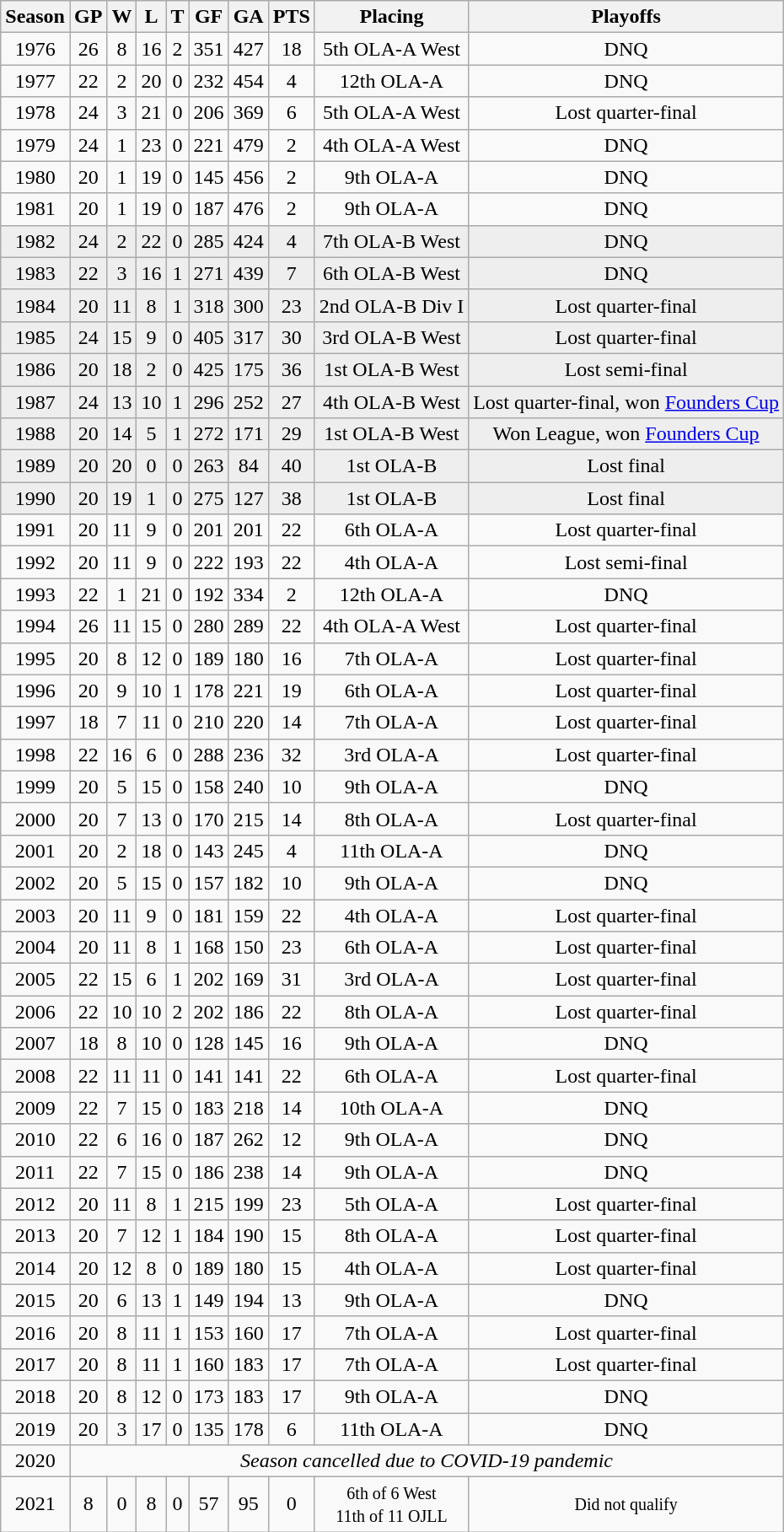<table class="wikitable" style="text-align:center">
<tr>
<th>Season</th>
<th>GP</th>
<th>W</th>
<th>L</th>
<th>T</th>
<th>GF</th>
<th>GA</th>
<th>PTS</th>
<th>Placing</th>
<th>Playoffs</th>
</tr>
<tr>
<td>1976</td>
<td>26</td>
<td>8</td>
<td>16</td>
<td>2</td>
<td>351</td>
<td>427</td>
<td>18</td>
<td>5th OLA-A West</td>
<td>DNQ</td>
</tr>
<tr>
<td>1977</td>
<td>22</td>
<td>2</td>
<td>20</td>
<td>0</td>
<td>232</td>
<td>454</td>
<td>4</td>
<td>12th OLA-A</td>
<td>DNQ</td>
</tr>
<tr>
<td>1978</td>
<td>24</td>
<td>3</td>
<td>21</td>
<td>0</td>
<td>206</td>
<td>369</td>
<td>6</td>
<td>5th OLA-A West</td>
<td>Lost quarter-final</td>
</tr>
<tr>
<td>1979</td>
<td>24</td>
<td>1</td>
<td>23</td>
<td>0</td>
<td>221</td>
<td>479</td>
<td>2</td>
<td>4th OLA-A West</td>
<td>DNQ</td>
</tr>
<tr>
<td>1980</td>
<td>20</td>
<td>1</td>
<td>19</td>
<td>0</td>
<td>145</td>
<td>456</td>
<td>2</td>
<td>9th OLA-A</td>
<td>DNQ</td>
</tr>
<tr>
<td>1981</td>
<td>20</td>
<td>1</td>
<td>19</td>
<td>0</td>
<td>187</td>
<td>476</td>
<td>2</td>
<td>9th OLA-A</td>
<td>DNQ</td>
</tr>
<tr bgcolor="#eeeeee">
<td>1982</td>
<td>24</td>
<td>2</td>
<td>22</td>
<td>0</td>
<td>285</td>
<td>424</td>
<td>4</td>
<td>7th OLA-B West</td>
<td>DNQ</td>
</tr>
<tr bgcolor="#eeeeee">
<td>1983</td>
<td>22</td>
<td>3</td>
<td>16</td>
<td>1</td>
<td>271</td>
<td>439</td>
<td>7</td>
<td>6th OLA-B West</td>
<td>DNQ</td>
</tr>
<tr bgcolor="#eeeeee">
<td>1984</td>
<td>20</td>
<td>11</td>
<td>8</td>
<td>1</td>
<td>318</td>
<td>300</td>
<td>23</td>
<td>2nd OLA-B Div I</td>
<td>Lost quarter-final</td>
</tr>
<tr bgcolor="#eeeeee">
<td>1985</td>
<td>24</td>
<td>15</td>
<td>9</td>
<td>0</td>
<td>405</td>
<td>317</td>
<td>30</td>
<td>3rd OLA-B West</td>
<td>Lost quarter-final</td>
</tr>
<tr bgcolor="#eeeeee">
<td>1986</td>
<td>20</td>
<td>18</td>
<td>2</td>
<td>0</td>
<td>425</td>
<td>175</td>
<td>36</td>
<td>1st OLA-B West</td>
<td>Lost semi-final</td>
</tr>
<tr bgcolor="#eeeeee">
<td>1987</td>
<td>24</td>
<td>13</td>
<td>10</td>
<td>1</td>
<td>296</td>
<td>252</td>
<td>27</td>
<td>4th OLA-B West</td>
<td>Lost quarter-final, won <a href='#'>Founders Cup</a></td>
</tr>
<tr bgcolor="#eeeeee">
<td>1988</td>
<td>20</td>
<td>14</td>
<td>5</td>
<td>1</td>
<td>272</td>
<td>171</td>
<td>29</td>
<td>1st OLA-B West</td>
<td>Won League, won <a href='#'>Founders Cup</a></td>
</tr>
<tr bgcolor="#eeeeee">
<td>1989</td>
<td>20</td>
<td>20</td>
<td>0</td>
<td>0</td>
<td>263</td>
<td>84</td>
<td>40</td>
<td>1st OLA-B</td>
<td>Lost final</td>
</tr>
<tr bgcolor="#eeeeee">
<td>1990</td>
<td>20</td>
<td>19</td>
<td>1</td>
<td>0</td>
<td>275</td>
<td>127</td>
<td>38</td>
<td>1st OLA-B</td>
<td>Lost final</td>
</tr>
<tr>
<td>1991</td>
<td>20</td>
<td>11</td>
<td>9</td>
<td>0</td>
<td>201</td>
<td>201</td>
<td>22</td>
<td>6th OLA-A</td>
<td>Lost quarter-final</td>
</tr>
<tr>
<td>1992</td>
<td>20</td>
<td>11</td>
<td>9</td>
<td>0</td>
<td>222</td>
<td>193</td>
<td>22</td>
<td>4th OLA-A</td>
<td>Lost semi-final</td>
</tr>
<tr>
<td>1993</td>
<td>22</td>
<td>1</td>
<td>21</td>
<td>0</td>
<td>192</td>
<td>334</td>
<td>2</td>
<td>12th OLA-A</td>
<td>DNQ</td>
</tr>
<tr>
<td>1994</td>
<td>26</td>
<td>11</td>
<td>15</td>
<td>0</td>
<td>280</td>
<td>289</td>
<td>22</td>
<td>4th OLA-A West</td>
<td>Lost quarter-final</td>
</tr>
<tr>
<td>1995</td>
<td>20</td>
<td>8</td>
<td>12</td>
<td>0</td>
<td>189</td>
<td>180</td>
<td>16</td>
<td>7th OLA-A</td>
<td>Lost quarter-final</td>
</tr>
<tr>
<td>1996</td>
<td>20</td>
<td>9</td>
<td>10</td>
<td>1</td>
<td>178</td>
<td>221</td>
<td>19</td>
<td>6th OLA-A</td>
<td>Lost quarter-final</td>
</tr>
<tr>
<td>1997</td>
<td>18</td>
<td>7</td>
<td>11</td>
<td>0</td>
<td>210</td>
<td>220</td>
<td>14</td>
<td>7th OLA-A</td>
<td>Lost quarter-final</td>
</tr>
<tr>
<td>1998</td>
<td>22</td>
<td>16</td>
<td>6</td>
<td>0</td>
<td>288</td>
<td>236</td>
<td>32</td>
<td>3rd OLA-A</td>
<td>Lost quarter-final</td>
</tr>
<tr>
<td>1999</td>
<td>20</td>
<td>5</td>
<td>15</td>
<td>0</td>
<td>158</td>
<td>240</td>
<td>10</td>
<td>9th OLA-A</td>
<td>DNQ</td>
</tr>
<tr>
<td>2000</td>
<td>20</td>
<td>7</td>
<td>13</td>
<td>0</td>
<td>170</td>
<td>215</td>
<td>14</td>
<td>8th OLA-A</td>
<td>Lost quarter-final</td>
</tr>
<tr>
<td>2001</td>
<td>20</td>
<td>2</td>
<td>18</td>
<td>0</td>
<td>143</td>
<td>245</td>
<td>4</td>
<td>11th OLA-A</td>
<td>DNQ</td>
</tr>
<tr>
<td>2002</td>
<td>20</td>
<td>5</td>
<td>15</td>
<td>0</td>
<td>157</td>
<td>182</td>
<td>10</td>
<td>9th OLA-A</td>
<td>DNQ</td>
</tr>
<tr>
<td>2003</td>
<td>20</td>
<td>11</td>
<td>9</td>
<td>0</td>
<td>181</td>
<td>159</td>
<td>22</td>
<td>4th OLA-A</td>
<td>Lost quarter-final</td>
</tr>
<tr>
<td>2004</td>
<td>20</td>
<td>11</td>
<td>8</td>
<td>1</td>
<td>168</td>
<td>150</td>
<td>23</td>
<td>6th OLA-A</td>
<td>Lost quarter-final</td>
</tr>
<tr>
<td>2005</td>
<td>22</td>
<td>15</td>
<td>6</td>
<td>1</td>
<td>202</td>
<td>169</td>
<td>31</td>
<td>3rd OLA-A</td>
<td>Lost quarter-final</td>
</tr>
<tr>
<td>2006</td>
<td>22</td>
<td>10</td>
<td>10</td>
<td>2</td>
<td>202</td>
<td>186</td>
<td>22</td>
<td>8th OLA-A</td>
<td>Lost quarter-final</td>
</tr>
<tr>
<td>2007</td>
<td>18</td>
<td>8</td>
<td>10</td>
<td>0</td>
<td>128</td>
<td>145</td>
<td>16</td>
<td>9th OLA-A</td>
<td>DNQ</td>
</tr>
<tr>
<td>2008</td>
<td>22</td>
<td>11</td>
<td>11</td>
<td>0</td>
<td>141</td>
<td>141</td>
<td>22</td>
<td>6th OLA-A</td>
<td>Lost quarter-final</td>
</tr>
<tr>
<td>2009</td>
<td>22</td>
<td>7</td>
<td>15</td>
<td>0</td>
<td>183</td>
<td>218</td>
<td>14</td>
<td>10th OLA-A</td>
<td>DNQ</td>
</tr>
<tr>
<td>2010</td>
<td>22</td>
<td>6</td>
<td>16</td>
<td>0</td>
<td>187</td>
<td>262</td>
<td>12</td>
<td>9th OLA-A</td>
<td>DNQ</td>
</tr>
<tr>
<td>2011</td>
<td>22</td>
<td>7</td>
<td>15</td>
<td>0</td>
<td>186</td>
<td>238</td>
<td>14</td>
<td>9th OLA-A</td>
<td>DNQ</td>
</tr>
<tr>
<td>2012</td>
<td>20</td>
<td>11</td>
<td>8</td>
<td>1</td>
<td>215</td>
<td>199</td>
<td>23</td>
<td>5th OLA-A</td>
<td>Lost quarter-final</td>
</tr>
<tr>
<td>2013</td>
<td>20</td>
<td>7</td>
<td>12</td>
<td>1</td>
<td>184</td>
<td>190</td>
<td>15</td>
<td>8th OLA-A</td>
<td>Lost quarter-final</td>
</tr>
<tr>
<td>2014</td>
<td>20</td>
<td>12</td>
<td>8</td>
<td>0</td>
<td>189</td>
<td>180</td>
<td>15</td>
<td>4th OLA-A</td>
<td>Lost quarter-final</td>
</tr>
<tr>
<td>2015</td>
<td>20</td>
<td>6</td>
<td>13</td>
<td>1</td>
<td>149</td>
<td>194</td>
<td>13</td>
<td>9th OLA-A</td>
<td>DNQ</td>
</tr>
<tr>
<td>2016</td>
<td>20</td>
<td>8</td>
<td>11</td>
<td>1</td>
<td>153</td>
<td>160</td>
<td>17</td>
<td>7th OLA-A</td>
<td>Lost quarter-final</td>
</tr>
<tr>
<td>2017</td>
<td>20</td>
<td>8</td>
<td>11</td>
<td>1</td>
<td>160</td>
<td>183</td>
<td>17</td>
<td>7th OLA-A</td>
<td>Lost quarter-final</td>
</tr>
<tr>
<td>2018</td>
<td>20</td>
<td>8</td>
<td>12</td>
<td>0</td>
<td>173</td>
<td>183</td>
<td>17</td>
<td>9th OLA-A</td>
<td>DNQ</td>
</tr>
<tr>
<td>2019</td>
<td>20</td>
<td>3</td>
<td>17</td>
<td>0</td>
<td>135</td>
<td>178</td>
<td>6</td>
<td>11th OLA-A</td>
<td>DNQ</td>
</tr>
<tr>
<td>2020</td>
<td colspan="9"><em>Season cancelled due to COVID-19 pandemic</em></td>
</tr>
<tr>
<td>2021</td>
<td>8</td>
<td>0</td>
<td>8</td>
<td>0</td>
<td>57</td>
<td>95</td>
<td>0</td>
<td><small>6th of 6 West<br>11th of 11 OJLL</small></td>
<td><small>Did not qualify</small></td>
</tr>
</table>
